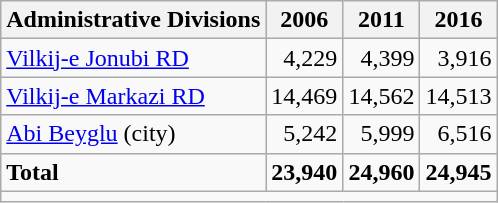<table class="wikitable">
<tr>
<th>Administrative Divisions</th>
<th>2006</th>
<th>2011</th>
<th>2016</th>
</tr>
<tr>
<td><a href='#'>Vilkij-e Jonubi RD</a></td>
<td style="text-align: right;">4,229</td>
<td style="text-align: right;">4,399</td>
<td style="text-align: right;">3,916</td>
</tr>
<tr>
<td><a href='#'>Vilkij-e Markazi RD</a></td>
<td style="text-align: right;">14,469</td>
<td style="text-align: right;">14,562</td>
<td style="text-align: right;">14,513</td>
</tr>
<tr>
<td><a href='#'>Abi Beyglu</a> (city)</td>
<td style="text-align: right;">5,242</td>
<td style="text-align: right;">5,999</td>
<td style="text-align: right;">6,516</td>
</tr>
<tr>
<td><strong>Total</strong></td>
<td style="text-align: right;"><strong>23,940</strong></td>
<td style="text-align: right;"><strong>24,960</strong></td>
<td style="text-align: right;"><strong>24,945</strong></td>
</tr>
<tr>
<td colspan=4></td>
</tr>
</table>
